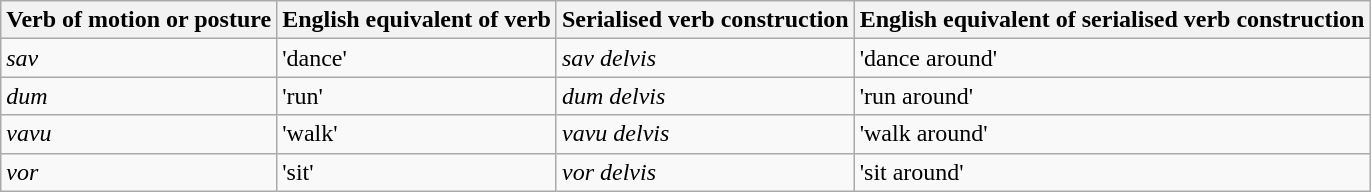<table class="wikitable">
<tr>
<th>Verb of motion or posture</th>
<th>English equivalent of verb</th>
<th>Serialised verb construction</th>
<th>English equivalent of serialised verb construction</th>
</tr>
<tr>
<td><em>sav</em></td>
<td>'dance'</td>
<td><em>sav delvis</em></td>
<td>'dance around'</td>
</tr>
<tr>
<td><em>dum</em></td>
<td>'run'</td>
<td><em>dum delvis</em></td>
<td>'run around'</td>
</tr>
<tr>
<td><em>vavu</em></td>
<td>'walk'</td>
<td><em>vavu delvis</em></td>
<td>'walk around'</td>
</tr>
<tr>
<td><em>vor</em></td>
<td>'sit'</td>
<td><em>vor delvis</em></td>
<td>'sit around'</td>
</tr>
</table>
